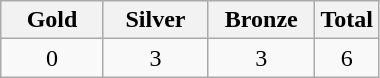<table class="wikitable" width=20%>
<tr>
<th width=30%> Gold</th>
<th width=30%> Silver</th>
<th width=30%> Bronze</th>
<th width=20%>Total</th>
</tr>
<tr align=center>
<td>0</td>
<td>3</td>
<td>3</td>
<td>6</td>
</tr>
</table>
